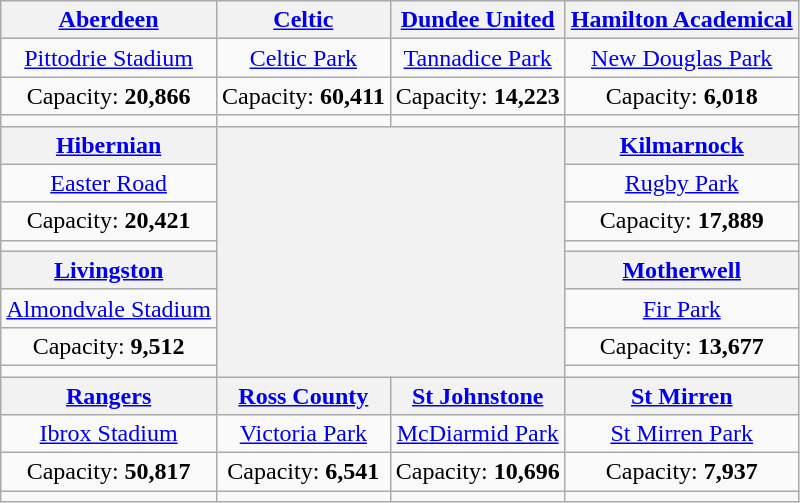<table class="wikitable" style="text-align:center">
<tr>
<th><a href='#'>Aberdeen</a></th>
<th><a href='#'>Celtic</a></th>
<th><a href='#'>Dundee United</a></th>
<th><a href='#'>Hamilton Academical</a></th>
</tr>
<tr>
<td><a href='#'>Pittodrie Stadium</a></td>
<td><a href='#'>Celtic Park</a></td>
<td><a href='#'>Tannadice Park</a></td>
<td><a href='#'>New Douglas Park</a></td>
</tr>
<tr>
<td>Capacity: <strong>20,866</strong></td>
<td>Capacity: <strong>60,411</strong></td>
<td>Capacity: <strong>14,223</strong></td>
<td>Capacity: <strong>6,018</strong></td>
</tr>
<tr>
<td></td>
<td></td>
<td></td>
<td></td>
</tr>
<tr>
<th><a href='#'>Hibernian</a></th>
<th rowspan="8" colspan="2"></th>
<th><a href='#'>Kilmarnock</a></th>
</tr>
<tr>
<td><a href='#'>Easter Road</a></td>
<td><a href='#'>Rugby Park</a></td>
</tr>
<tr>
<td>Capacity: <strong>20,421</strong></td>
<td>Capacity: <strong>17,889</strong></td>
</tr>
<tr>
<td></td>
<td></td>
</tr>
<tr>
<th><a href='#'>Livingston</a></th>
<th><a href='#'>Motherwell</a></th>
</tr>
<tr>
<td><a href='#'>Almondvale Stadium</a></td>
<td><a href='#'>Fir Park</a></td>
</tr>
<tr>
<td>Capacity: <strong>9,512</strong></td>
<td>Capacity: <strong>13,677</strong></td>
</tr>
<tr>
<td></td>
<td></td>
</tr>
<tr>
<th><a href='#'>Rangers</a></th>
<th><a href='#'>Ross County</a></th>
<th><a href='#'>St Johnstone</a></th>
<th><a href='#'>St Mirren</a></th>
</tr>
<tr>
<td><a href='#'>Ibrox Stadium</a></td>
<td><a href='#'>Victoria Park</a></td>
<td><a href='#'>McDiarmid Park</a></td>
<td><a href='#'>St Mirren Park</a></td>
</tr>
<tr>
<td>Capacity: <strong>50,817</strong></td>
<td>Capacity: <strong>6,541</strong></td>
<td>Capacity: <strong>10,696</strong></td>
<td>Capacity: <strong>7,937</strong></td>
</tr>
<tr>
<td></td>
<td></td>
<td></td>
<td></td>
</tr>
</table>
